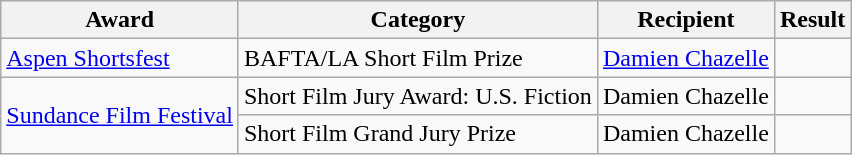<table class="wikitable sortable">
<tr>
<th>Award</th>
<th>Category</th>
<th>Recipient</th>
<th>Result</th>
</tr>
<tr>
<td><a href='#'>Aspen Shortsfest</a></td>
<td>BAFTA/LA Short Film Prize</td>
<td><a href='#'>Damien Chazelle</a></td>
<td></td>
</tr>
<tr>
<td rowspan="2"><a href='#'>Sundance Film Festival</a></td>
<td>Short Film Jury Award: U.S. Fiction</td>
<td>Damien Chazelle</td>
<td></td>
</tr>
<tr>
<td>Short Film Grand Jury Prize</td>
<td>Damien Chazelle</td>
<td></td>
</tr>
</table>
